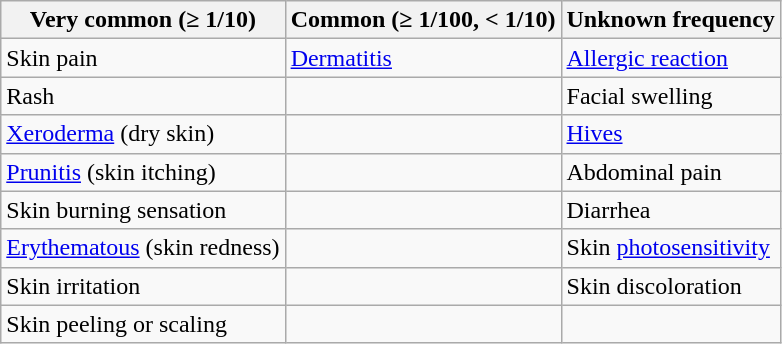<table class="wikitable">
<tr>
<th>Very common (≥ 1/10)</th>
<th>Common (≥ 1/100, < 1/10)</th>
<th>Unknown frequency</th>
</tr>
<tr>
<td>Skin pain</td>
<td><a href='#'>Dermatitis</a></td>
<td><a href='#'>Allergic reaction</a></td>
</tr>
<tr>
<td>Rash</td>
<td></td>
<td>Facial swelling</td>
</tr>
<tr>
<td><a href='#'>Xeroderma</a> (dry skin)</td>
<td></td>
<td><a href='#'>Hives</a></td>
</tr>
<tr>
<td><a href='#'>Prunitis</a> (skin itching)</td>
<td></td>
<td>Abdominal pain</td>
</tr>
<tr>
<td>Skin burning sensation</td>
<td></td>
<td>Diarrhea</td>
</tr>
<tr>
<td><a href='#'>Erythematous</a> (skin redness)</td>
<td></td>
<td>Skin <a href='#'>photosensitivity</a></td>
</tr>
<tr>
<td>Skin irritation</td>
<td></td>
<td>Skin discoloration</td>
</tr>
<tr>
<td>Skin peeling or scaling</td>
<td></td>
<td></td>
</tr>
</table>
